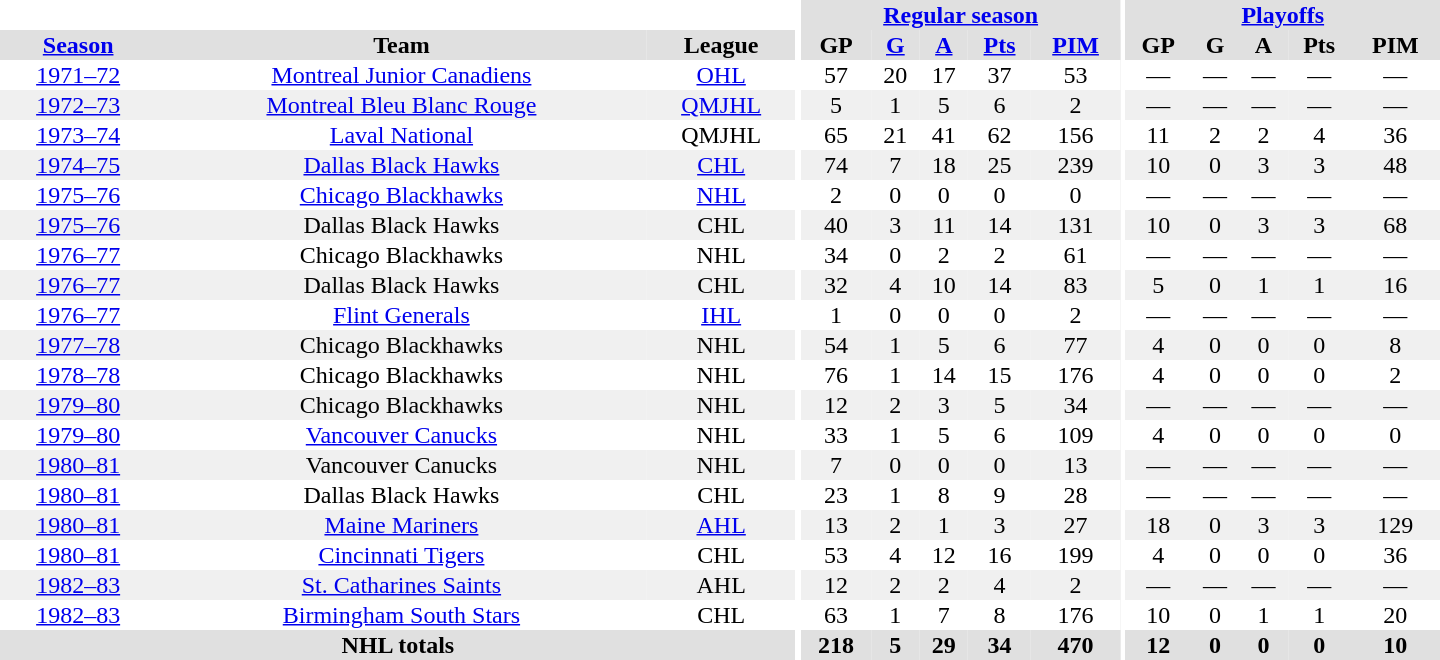<table border="0" cellpadding="1" cellspacing="0" style="text-align:center; width:60em">
<tr bgcolor="#e0e0e0">
<th colspan="3" bgcolor="#ffffff"></th>
<th rowspan="99" bgcolor="#ffffff"></th>
<th colspan="5"><a href='#'>Regular season</a></th>
<th rowspan="99" bgcolor="#ffffff"></th>
<th colspan="5"><a href='#'>Playoffs</a></th>
</tr>
<tr bgcolor="#e0e0e0">
<th><a href='#'>Season</a></th>
<th>Team</th>
<th>League</th>
<th>GP</th>
<th><a href='#'>G</a></th>
<th><a href='#'>A</a></th>
<th><a href='#'>Pts</a></th>
<th><a href='#'>PIM</a></th>
<th>GP</th>
<th>G</th>
<th>A</th>
<th>Pts</th>
<th>PIM</th>
</tr>
<tr>
<td><a href='#'>1971–72</a></td>
<td><a href='#'>Montreal Junior Canadiens</a></td>
<td><a href='#'>OHL</a></td>
<td>57</td>
<td>20</td>
<td>17</td>
<td>37</td>
<td>53</td>
<td>—</td>
<td>—</td>
<td>—</td>
<td>—</td>
<td>—</td>
</tr>
<tr bgcolor="#f0f0f0">
<td><a href='#'>1972–73</a></td>
<td><a href='#'>Montreal Bleu Blanc Rouge</a></td>
<td><a href='#'>QMJHL</a></td>
<td>5</td>
<td>1</td>
<td>5</td>
<td>6</td>
<td>2</td>
<td>—</td>
<td>—</td>
<td>—</td>
<td>—</td>
<td>—</td>
</tr>
<tr>
<td><a href='#'>1973–74</a></td>
<td><a href='#'>Laval National</a></td>
<td>QMJHL</td>
<td>65</td>
<td>21</td>
<td>41</td>
<td>62</td>
<td>156</td>
<td>11</td>
<td>2</td>
<td>2</td>
<td>4</td>
<td>36</td>
</tr>
<tr bgcolor="#f0f0f0">
<td><a href='#'>1974–75</a></td>
<td><a href='#'>Dallas Black Hawks</a></td>
<td><a href='#'>CHL</a></td>
<td>74</td>
<td>7</td>
<td>18</td>
<td>25</td>
<td>239</td>
<td>10</td>
<td>0</td>
<td>3</td>
<td>3</td>
<td>48</td>
</tr>
<tr>
<td><a href='#'>1975–76</a></td>
<td><a href='#'>Chicago Blackhawks</a></td>
<td><a href='#'>NHL</a></td>
<td>2</td>
<td>0</td>
<td>0</td>
<td>0</td>
<td>0</td>
<td>—</td>
<td>—</td>
<td>—</td>
<td>—</td>
<td>—</td>
</tr>
<tr bgcolor="#f0f0f0">
<td><a href='#'>1975–76</a></td>
<td>Dallas Black Hawks</td>
<td>CHL</td>
<td>40</td>
<td>3</td>
<td>11</td>
<td>14</td>
<td>131</td>
<td>10</td>
<td>0</td>
<td>3</td>
<td>3</td>
<td>68</td>
</tr>
<tr>
<td><a href='#'>1976–77</a></td>
<td>Chicago Blackhawks</td>
<td>NHL</td>
<td>34</td>
<td>0</td>
<td>2</td>
<td>2</td>
<td>61</td>
<td>—</td>
<td>—</td>
<td>—</td>
<td>—</td>
<td>—</td>
</tr>
<tr bgcolor="#f0f0f0">
<td><a href='#'>1976–77</a></td>
<td>Dallas Black Hawks</td>
<td>CHL</td>
<td>32</td>
<td>4</td>
<td>10</td>
<td>14</td>
<td>83</td>
<td>5</td>
<td>0</td>
<td>1</td>
<td>1</td>
<td>16</td>
</tr>
<tr>
<td><a href='#'>1976–77</a></td>
<td><a href='#'>Flint Generals</a></td>
<td><a href='#'>IHL</a></td>
<td>1</td>
<td>0</td>
<td>0</td>
<td>0</td>
<td>2</td>
<td>—</td>
<td>—</td>
<td>—</td>
<td>—</td>
<td>—</td>
</tr>
<tr bgcolor="#f0f0f0">
<td><a href='#'>1977–78</a></td>
<td>Chicago Blackhawks</td>
<td>NHL</td>
<td>54</td>
<td>1</td>
<td>5</td>
<td>6</td>
<td>77</td>
<td>4</td>
<td>0</td>
<td>0</td>
<td>0</td>
<td>8</td>
</tr>
<tr>
<td><a href='#'>1978–78</a></td>
<td>Chicago Blackhawks</td>
<td>NHL</td>
<td>76</td>
<td>1</td>
<td>14</td>
<td>15</td>
<td>176</td>
<td>4</td>
<td>0</td>
<td>0</td>
<td>0</td>
<td>2</td>
</tr>
<tr bgcolor="#f0f0f0">
<td><a href='#'>1979–80</a></td>
<td>Chicago Blackhawks</td>
<td>NHL</td>
<td>12</td>
<td>2</td>
<td>3</td>
<td>5</td>
<td>34</td>
<td>—</td>
<td>—</td>
<td>—</td>
<td>—</td>
<td>—</td>
</tr>
<tr>
<td><a href='#'>1979–80</a></td>
<td><a href='#'>Vancouver Canucks</a></td>
<td>NHL</td>
<td>33</td>
<td>1</td>
<td>5</td>
<td>6</td>
<td>109</td>
<td>4</td>
<td>0</td>
<td>0</td>
<td>0</td>
<td>0</td>
</tr>
<tr bgcolor="#f0f0f0">
<td><a href='#'>1980–81</a></td>
<td>Vancouver Canucks</td>
<td>NHL</td>
<td>7</td>
<td>0</td>
<td>0</td>
<td>0</td>
<td>13</td>
<td>—</td>
<td>—</td>
<td>—</td>
<td>—</td>
<td>—</td>
</tr>
<tr>
<td><a href='#'>1980–81</a></td>
<td>Dallas Black Hawks</td>
<td>CHL</td>
<td>23</td>
<td>1</td>
<td>8</td>
<td>9</td>
<td>28</td>
<td>—</td>
<td>—</td>
<td>—</td>
<td>—</td>
<td>—</td>
</tr>
<tr bgcolor="#f0f0f0">
<td><a href='#'>1980–81</a></td>
<td><a href='#'>Maine Mariners</a></td>
<td><a href='#'>AHL</a></td>
<td>13</td>
<td>2</td>
<td>1</td>
<td>3</td>
<td>27</td>
<td>18</td>
<td>0</td>
<td>3</td>
<td>3</td>
<td>129</td>
</tr>
<tr>
<td><a href='#'>1980–81</a></td>
<td><a href='#'>Cincinnati Tigers</a></td>
<td>CHL</td>
<td>53</td>
<td>4</td>
<td>12</td>
<td>16</td>
<td>199</td>
<td>4</td>
<td>0</td>
<td>0</td>
<td>0</td>
<td>36</td>
</tr>
<tr bgcolor="#f0f0f0">
<td><a href='#'>1982–83</a></td>
<td><a href='#'>St. Catharines Saints</a></td>
<td>AHL</td>
<td>12</td>
<td>2</td>
<td>2</td>
<td>4</td>
<td>2</td>
<td>—</td>
<td>—</td>
<td>—</td>
<td>—</td>
<td>—</td>
</tr>
<tr>
<td><a href='#'>1982–83</a></td>
<td><a href='#'>Birmingham South Stars</a></td>
<td>CHL</td>
<td>63</td>
<td>1</td>
<td>7</td>
<td>8</td>
<td>176</td>
<td>10</td>
<td>0</td>
<td>1</td>
<td>1</td>
<td>20</td>
</tr>
<tr>
</tr>
<tr ALIGN="center" bgcolor="#e0e0e0">
<th colspan="3">NHL totals</th>
<th ALIGN="center">218</th>
<th ALIGN="center">5</th>
<th ALIGN="center">29</th>
<th ALIGN="center">34</th>
<th ALIGN="center">470</th>
<th ALIGN="center">12</th>
<th ALIGN="center">0</th>
<th ALIGN="center">0</th>
<th ALIGN="center">0</th>
<th ALIGN="center">10</th>
</tr>
</table>
